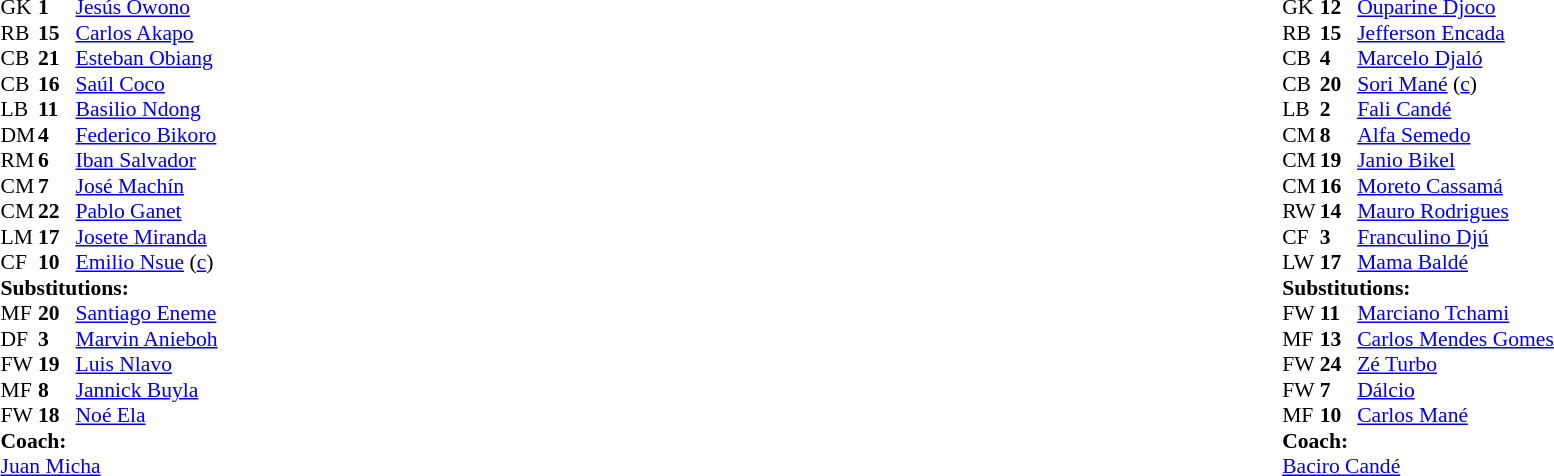<table width="100%">
<tr>
<td valign="top" width="40%"><br><table style="font-size:90%" cellspacing="0" cellpadding="0">
<tr>
<th width=25></th>
<th width=25></th>
</tr>
<tr>
<td>GK</td>
<td><strong>1</strong></td>
<td><a href='#'>Jesús Owono</a></td>
</tr>
<tr>
<td>RB</td>
<td><strong>15</strong></td>
<td><a href='#'>Carlos Akapo</a></td>
<td></td>
<td></td>
</tr>
<tr>
<td>CB</td>
<td><strong>21</strong></td>
<td><a href='#'>Esteban Obiang</a></td>
</tr>
<tr>
<td>CB</td>
<td><strong>16</strong></td>
<td><a href='#'>Saúl Coco</a></td>
</tr>
<tr>
<td>LB</td>
<td><strong>11</strong></td>
<td><a href='#'>Basilio Ndong</a></td>
</tr>
<tr>
<td>DM</td>
<td><strong>4</strong></td>
<td><a href='#'>Federico Bikoro</a></td>
</tr>
<tr>
<td>RM</td>
<td><strong>6</strong></td>
<td><a href='#'>Iban Salvador</a></td>
<td></td>
<td></td>
</tr>
<tr>
<td>CM</td>
<td><strong>7</strong></td>
<td><a href='#'>José Machín</a></td>
</tr>
<tr>
<td>CM</td>
<td><strong>22</strong></td>
<td><a href='#'>Pablo Ganet</a></td>
<td></td>
<td></td>
</tr>
<tr>
<td>LM</td>
<td><strong>17</strong></td>
<td><a href='#'>Josete Miranda</a></td>
<td></td>
<td></td>
</tr>
<tr>
<td>CF</td>
<td><strong>10</strong></td>
<td><a href='#'>Emilio Nsue</a> (<a href='#'>c</a>)</td>
<td></td>
<td></td>
</tr>
<tr>
<td colspan=3><strong>Substitutions:</strong></td>
</tr>
<tr>
<td>MF</td>
<td><strong>20</strong></td>
<td><a href='#'>Santiago Eneme</a></td>
<td></td>
<td></td>
</tr>
<tr>
<td>DF</td>
<td><strong>3</strong></td>
<td><a href='#'>Marvin Anieboh</a></td>
<td></td>
<td></td>
</tr>
<tr>
<td>FW</td>
<td><strong>19</strong></td>
<td><a href='#'>Luis Nlavo</a></td>
<td></td>
<td></td>
</tr>
<tr>
<td>MF</td>
<td><strong>8</strong></td>
<td><a href='#'>Jannick Buyla</a></td>
<td></td>
<td></td>
</tr>
<tr>
<td>FW</td>
<td><strong>18</strong></td>
<td><a href='#'>Noé Ela</a></td>
<td></td>
<td></td>
</tr>
<tr>
<td colspan=3><strong>Coach:</strong></td>
</tr>
<tr>
<td colspan=3><a href='#'>Juan Micha</a></td>
</tr>
</table>
</td>
<td valign="top"></td>
<td valign="top" width="50%"><br><table style="font-size:90%; margin:auto" cellspacing="0" cellpadding="0">
<tr>
<th width=25></th>
<th width=25></th>
</tr>
<tr>
<td>GK</td>
<td><strong>12</strong></td>
<td><a href='#'>Ouparine Djoco</a></td>
</tr>
<tr>
<td>RB</td>
<td><strong>15</strong></td>
<td><a href='#'>Jefferson Encada</a></td>
</tr>
<tr>
<td>CB</td>
<td><strong>4</strong></td>
<td><a href='#'>Marcelo Djaló</a></td>
</tr>
<tr>
<td>CB</td>
<td><strong>20</strong></td>
<td><a href='#'>Sori Mané</a> (<a href='#'>c</a>)</td>
</tr>
<tr>
<td>LB</td>
<td><strong>2</strong></td>
<td><a href='#'>Fali Candé</a></td>
</tr>
<tr>
<td>CM</td>
<td><strong>8</strong></td>
<td><a href='#'>Alfa Semedo</a></td>
<td></td>
<td></td>
</tr>
<tr>
<td>CM</td>
<td><strong>19</strong></td>
<td><a href='#'>Janio Bikel</a></td>
</tr>
<tr>
<td>CM</td>
<td><strong>16</strong></td>
<td><a href='#'>Moreto Cassamá</a></td>
<td></td>
<td></td>
</tr>
<tr>
<td>RW</td>
<td><strong>14</strong></td>
<td><a href='#'>Mauro Rodrigues</a></td>
<td></td>
<td></td>
</tr>
<tr>
<td>CF</td>
<td><strong>3</strong></td>
<td><a href='#'>Franculino Djú</a></td>
<td></td>
<td></td>
</tr>
<tr>
<td>LW</td>
<td><strong>17</strong></td>
<td><a href='#'>Mama Baldé</a></td>
<td></td>
<td></td>
</tr>
<tr>
<td colspan=3><strong>Substitutions:</strong></td>
</tr>
<tr>
<td>FW</td>
<td><strong>11</strong></td>
<td><a href='#'>Marciano Tchami</a></td>
<td></td>
<td></td>
</tr>
<tr>
<td>MF</td>
<td><strong>13</strong></td>
<td><a href='#'>Carlos Mendes Gomes</a></td>
<td></td>
<td></td>
</tr>
<tr>
<td>FW</td>
<td><strong>24</strong></td>
<td><a href='#'>Zé Turbo</a></td>
<td></td>
<td></td>
</tr>
<tr>
<td>FW</td>
<td><strong>7</strong></td>
<td><a href='#'>Dálcio</a></td>
<td></td>
<td></td>
</tr>
<tr>
<td>MF</td>
<td><strong>10</strong></td>
<td><a href='#'>Carlos Mané</a></td>
<td></td>
<td></td>
</tr>
<tr>
<td colspan=3><strong>Coach:</strong></td>
</tr>
<tr>
<td colspan=3><a href='#'>Baciro Candé</a></td>
</tr>
</table>
</td>
</tr>
</table>
